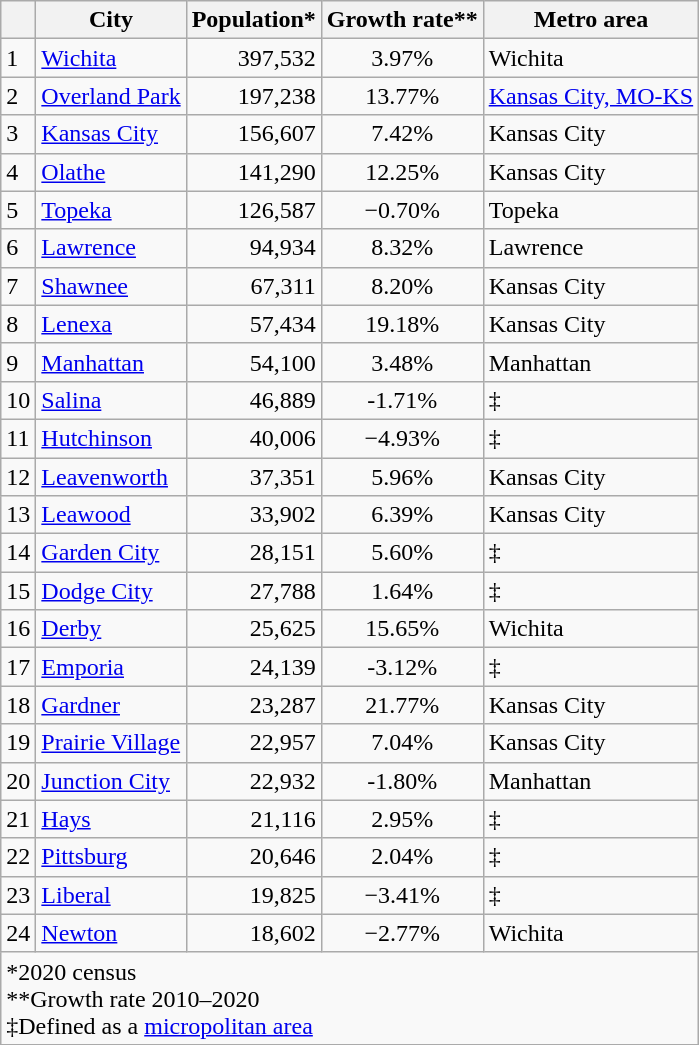<table class="wikitable sortable floatleft">
<tr>
<th></th>
<th>City</th>
<th>Population*</th>
<th>Growth rate**</th>
<th>Metro area</th>
</tr>
<tr>
<td>1</td>
<td><a href='#'>Wichita</a></td>
<td align="right">397,532</td>
<td style="text-align:center;">3.97%</td>
<td>Wichita</td>
</tr>
<tr>
<td>2</td>
<td><a href='#'>Overland Park</a></td>
<td align="right">197,238</td>
<td style="text-align:center;">13.77%</td>
<td><a href='#'>Kansas City, MO-KS</a></td>
</tr>
<tr>
<td>3</td>
<td><a href='#'>Kansas City</a></td>
<td align="right">156,607</td>
<td style="text-align:center;">7.42%</td>
<td>Kansas City</td>
</tr>
<tr>
<td>4</td>
<td><a href='#'>Olathe</a></td>
<td align="right">141,290</td>
<td style="text-align:center;">12.25%</td>
<td>Kansas City</td>
</tr>
<tr>
<td>5</td>
<td><a href='#'>Topeka</a></td>
<td align="right">126,587</td>
<td style="text-align:center;">−0.70%</td>
<td>Topeka</td>
</tr>
<tr>
<td>6</td>
<td><a href='#'>Lawrence</a></td>
<td align="right">94,934</td>
<td style="text-align:center;">8.32%</td>
<td>Lawrence</td>
</tr>
<tr>
<td>7</td>
<td><a href='#'>Shawnee</a></td>
<td align="right">67,311</td>
<td style="text-align:center;">8.20%</td>
<td>Kansas City</td>
</tr>
<tr>
<td>8</td>
<td><a href='#'>Lenexa</a></td>
<td align="right">57,434</td>
<td style="text-align:center;">19.18%</td>
<td>Kansas City</td>
</tr>
<tr>
<td>9</td>
<td><a href='#'>Manhattan</a></td>
<td align="right">54,100</td>
<td style="text-align:center;">3.48%</td>
<td>Manhattan</td>
</tr>
<tr>
<td>10</td>
<td><a href='#'>Salina</a></td>
<td align="right">46,889</td>
<td style="text-align:center;">-1.71%</td>
<td>‡</td>
</tr>
<tr>
<td>11</td>
<td><a href='#'>Hutchinson</a></td>
<td align="right">40,006</td>
<td style="text-align:center;">−4.93%</td>
<td>‡</td>
</tr>
<tr>
<td>12</td>
<td><a href='#'>Leavenworth</a></td>
<td align="right">37,351</td>
<td style="text-align:center;">5.96%</td>
<td>Kansas City</td>
</tr>
<tr>
<td>13</td>
<td><a href='#'>Leawood</a></td>
<td align="right">33,902</td>
<td style="text-align:center;">6.39%</td>
<td>Kansas City</td>
</tr>
<tr>
<td>14</td>
<td><a href='#'>Garden City</a></td>
<td align="right">28,151</td>
<td style="text-align:center;">5.60%</td>
<td>‡</td>
</tr>
<tr>
<td>15</td>
<td><a href='#'>Dodge City</a></td>
<td align="right">27,788</td>
<td style="text-align:center;">1.64%</td>
<td>‡</td>
</tr>
<tr>
<td>16</td>
<td><a href='#'>Derby</a></td>
<td align="right">25,625</td>
<td style="text-align:center;">15.65%</td>
<td>Wichita</td>
</tr>
<tr>
<td>17</td>
<td><a href='#'>Emporia</a></td>
<td align="right">24,139</td>
<td style="text-align:center;">-3.12%</td>
<td>‡</td>
</tr>
<tr>
<td>18</td>
<td><a href='#'>Gardner</a></td>
<td align="right">23,287</td>
<td style="text-align:center;">21.77%</td>
<td>Kansas City</td>
</tr>
<tr>
<td>19</td>
<td><a href='#'>Prairie Village</a></td>
<td align="right">22,957</td>
<td style="text-align:center;">7.04%</td>
<td>Kansas City</td>
</tr>
<tr>
<td>20</td>
<td><a href='#'>Junction City</a></td>
<td align="right">22,932</td>
<td style="text-align:center;">-1.80%</td>
<td>Manhattan</td>
</tr>
<tr>
<td>21</td>
<td><a href='#'>Hays</a></td>
<td align="right">21,116</td>
<td style="text-align:center;">2.95%</td>
<td>‡</td>
</tr>
<tr>
<td>22</td>
<td><a href='#'>Pittsburg</a></td>
<td align="right">20,646</td>
<td style="text-align:center;">2.04%</td>
<td>‡</td>
</tr>
<tr>
<td>23</td>
<td><a href='#'>Liberal</a></td>
<td align="right">19,825</td>
<td style="text-align:center;">−3.41%</td>
<td>‡</td>
</tr>
<tr>
<td>24</td>
<td><a href='#'>Newton</a></td>
<td align="right">18,602</td>
<td style="text-align:center;">−2.77%</td>
<td>Wichita</td>
</tr>
<tr>
<td colspan="5">*2020 census<br>**Growth rate 2010–2020<br>‡Defined as a <a href='#'>micropolitan area</a></td>
</tr>
</table>
